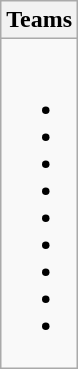<table class="wikitable">
<tr>
<th>Teams</th>
</tr>
<tr>
<td valign=top><br><ul><li></li><li></li><li></li><li></li><li></li><li></li><li></li><li></li><li></li></ul></td>
</tr>
</table>
